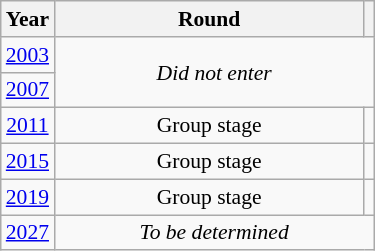<table class="wikitable" style="text-align: center; font-size:90%">
<tr>
<th>Year</th>
<th style="width:200px">Round</th>
<th></th>
</tr>
<tr>
<td><a href='#'>2003</a></td>
<td colspan="2" rowspan="2"><em>Did not enter</em></td>
</tr>
<tr>
<td><a href='#'>2007</a></td>
</tr>
<tr>
<td><a href='#'>2011</a></td>
<td>Group stage</td>
<td></td>
</tr>
<tr>
<td><a href='#'>2015</a></td>
<td>Group stage</td>
<td></td>
</tr>
<tr>
<td><a href='#'>2019</a></td>
<td>Group stage</td>
<td></td>
</tr>
<tr>
<td><a href='#'>2027</a></td>
<td colspan="2"><em>To be determined</em></td>
</tr>
</table>
